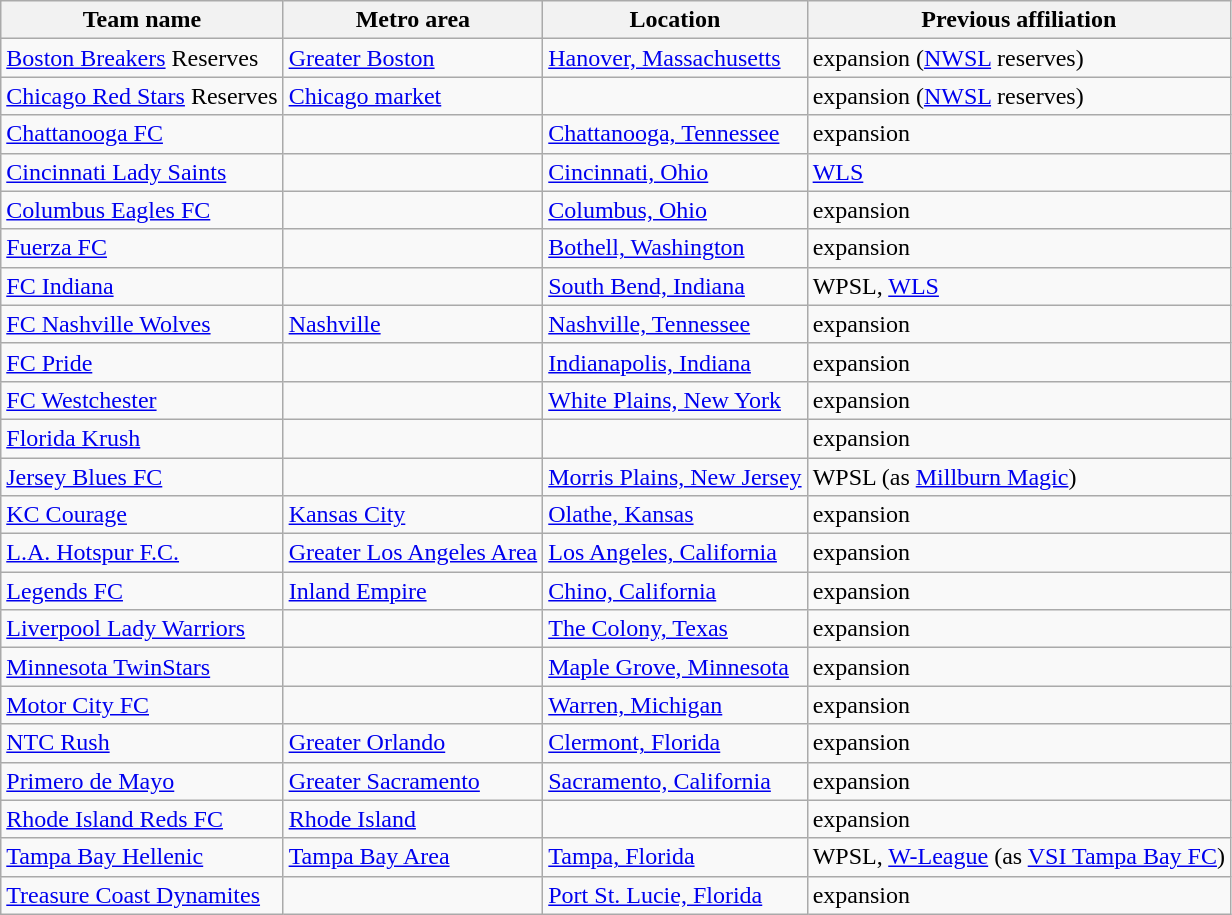<table class="wikitable">
<tr>
<th>Team name</th>
<th>Metro area</th>
<th>Location</th>
<th>Previous affiliation</th>
</tr>
<tr>
<td> <a href='#'>Boston Breakers</a> Reserves</td>
<td><a href='#'>Greater Boston</a></td>
<td><a href='#'>Hanover, Massachusetts</a></td>
<td>expansion (<a href='#'>NWSL</a> reserves)</td>
</tr>
<tr>
<td> <a href='#'>Chicago Red Stars</a> Reserves</td>
<td><a href='#'>Chicago market</a></td>
<td></td>
<td>expansion (<a href='#'>NWSL</a> reserves)</td>
</tr>
<tr>
<td> <a href='#'>Chattanooga FC</a></td>
<td></td>
<td><a href='#'>Chattanooga, Tennessee</a></td>
<td>expansion</td>
</tr>
<tr>
<td> <a href='#'>Cincinnati Lady Saints</a></td>
<td></td>
<td><a href='#'>Cincinnati, Ohio</a></td>
<td><a href='#'>WLS</a></td>
</tr>
<tr>
<td> <a href='#'>Columbus Eagles FC</a></td>
<td></td>
<td><a href='#'>Columbus, Ohio</a></td>
<td>expansion</td>
</tr>
<tr>
<td> <a href='#'>Fuerza FC</a></td>
<td></td>
<td><a href='#'>Bothell, Washington</a></td>
<td>expansion</td>
</tr>
<tr>
<td> <a href='#'>FC Indiana</a></td>
<td></td>
<td><a href='#'>South Bend, Indiana</a></td>
<td>WPSL, <a href='#'>WLS</a></td>
</tr>
<tr>
<td> <a href='#'>FC Nashville Wolves</a></td>
<td><a href='#'>Nashville</a></td>
<td><a href='#'>Nashville, Tennessee</a></td>
<td>expansion</td>
</tr>
<tr>
<td> <a href='#'>FC Pride</a></td>
<td></td>
<td><a href='#'>Indianapolis, Indiana</a></td>
<td>expansion</td>
</tr>
<tr>
<td> <a href='#'>FC Westchester</a></td>
<td></td>
<td><a href='#'>White Plains, New York</a></td>
<td>expansion</td>
</tr>
<tr>
<td> <a href='#'>Florida Krush</a></td>
<td></td>
<td></td>
<td>expansion</td>
</tr>
<tr>
<td> <a href='#'>Jersey Blues FC</a></td>
<td></td>
<td><a href='#'>Morris Plains, New Jersey</a></td>
<td>WPSL (as <a href='#'>Millburn Magic</a>)</td>
</tr>
<tr>
<td> <a href='#'>KC Courage</a></td>
<td><a href='#'>Kansas City</a></td>
<td><a href='#'>Olathe, Kansas</a></td>
<td>expansion</td>
</tr>
<tr>
<td> <a href='#'>L.A. Hotspur F.C.</a></td>
<td><a href='#'>Greater Los Angeles Area</a></td>
<td><a href='#'>Los Angeles, California</a></td>
<td>expansion</td>
</tr>
<tr>
<td> <a href='#'>Legends FC</a></td>
<td><a href='#'>Inland Empire</a></td>
<td><a href='#'>Chino, California</a></td>
<td>expansion</td>
</tr>
<tr>
<td> <a href='#'>Liverpool Lady Warriors</a></td>
<td></td>
<td><a href='#'>The Colony, Texas</a></td>
<td>expansion</td>
</tr>
<tr>
<td> <a href='#'>Minnesota TwinStars</a></td>
<td></td>
<td><a href='#'>Maple Grove, Minnesota</a></td>
<td>expansion</td>
</tr>
<tr>
<td> <a href='#'>Motor City FC</a></td>
<td></td>
<td><a href='#'>Warren, Michigan</a></td>
<td>expansion</td>
</tr>
<tr>
<td> <a href='#'>NTC Rush</a></td>
<td><a href='#'>Greater Orlando</a></td>
<td><a href='#'>Clermont, Florida</a></td>
<td>expansion</td>
</tr>
<tr>
<td> <a href='#'>Primero de Mayo</a></td>
<td><a href='#'>Greater Sacramento</a></td>
<td><a href='#'>Sacramento, California</a></td>
<td>expansion</td>
</tr>
<tr>
<td> <a href='#'>Rhode Island Reds FC</a></td>
<td><a href='#'>Rhode Island</a></td>
<td></td>
<td>expansion</td>
</tr>
<tr>
<td> <a href='#'>Tampa Bay Hellenic</a></td>
<td><a href='#'>Tampa Bay Area</a></td>
<td><a href='#'>Tampa, Florida</a></td>
<td>WPSL, <a href='#'>W-League</a> (as <a href='#'>VSI Tampa Bay FC</a>)</td>
</tr>
<tr>
<td> <a href='#'>Treasure Coast Dynamites</a></td>
<td></td>
<td><a href='#'>Port St. Lucie, Florida</a></td>
<td>expansion</td>
</tr>
</table>
